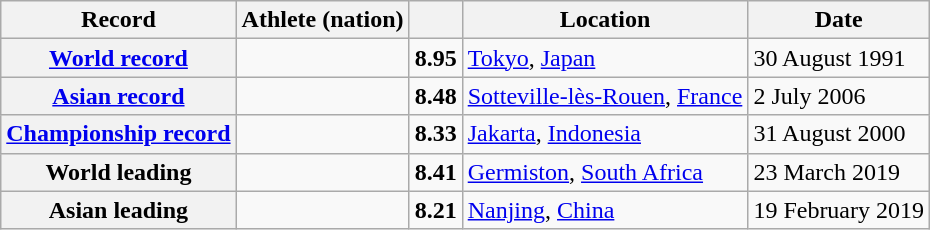<table class="wikitable">
<tr>
<th scope="col">Record</th>
<th scope="col">Athlete (nation)</th>
<th scope="col"></th>
<th scope="col">Location</th>
<th scope="col">Date</th>
</tr>
<tr>
<th scope="row"><a href='#'>World record</a></th>
<td></td>
<td align="center"><strong>8.95</strong></td>
<td><a href='#'>Tokyo</a>, <a href='#'>Japan</a></td>
<td>30 August 1991</td>
</tr>
<tr>
<th scope="row"><a href='#'>Asian record</a></th>
<td></td>
<td align="center"><strong>8.48</strong></td>
<td><a href='#'>Sotteville-lès-Rouen</a>, <a href='#'>France</a></td>
<td>2 July 2006</td>
</tr>
<tr>
<th><a href='#'>Championship record</a></th>
<td></td>
<td align="center"><strong>8.33</strong></td>
<td><a href='#'>Jakarta</a>, <a href='#'>Indonesia</a></td>
<td>31 August 2000</td>
</tr>
<tr>
<th scope="row">World leading</th>
<td></td>
<td align="center"><strong>8.41</strong></td>
<td><a href='#'>Germiston</a>, <a href='#'>South Africa</a></td>
<td>23 March 2019</td>
</tr>
<tr>
<th scope="row">Asian leading</th>
<td></td>
<td align="center"><strong>8.21</strong></td>
<td><a href='#'>Nanjing</a>, <a href='#'>China</a></td>
<td>19 February 2019</td>
</tr>
</table>
